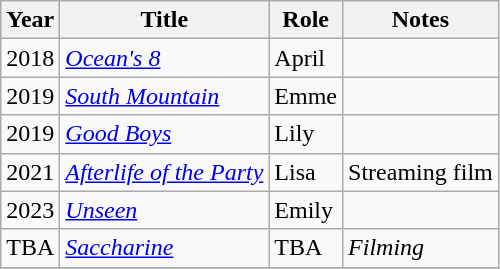<table class="wikitable plainrowheaders sortable">
<tr>
<th scope="col">Year</th>
<th scope="col">Title</th>
<th scope="col">Role</th>
<th scope="col" class="unsortable">Notes</th>
</tr>
<tr>
<td>2018</td>
<td><em><a href='#'>Ocean's 8</a></em></td>
<td>April</td>
<td></td>
</tr>
<tr>
<td>2019</td>
<td><em><a href='#'>South Mountain</a></em></td>
<td>Emme</td>
<td></td>
</tr>
<tr>
<td>2019</td>
<td><em><a href='#'>Good Boys</a></em></td>
<td>Lily</td>
<td></td>
</tr>
<tr>
<td>2021</td>
<td><em><a href='#'>Afterlife of the Party</a></em></td>
<td>Lisa</td>
<td>Streaming film</td>
</tr>
<tr>
<td>2023</td>
<td><em><a href='#'>Unseen</a></em></td>
<td>Emily</td>
<td></td>
</tr>
<tr>
<td>TBA</td>
<td><em><a href='#'>Saccharine</a></em></td>
<td>TBA</td>
<td><em>Filming</em></td>
</tr>
<tr>
</tr>
</table>
